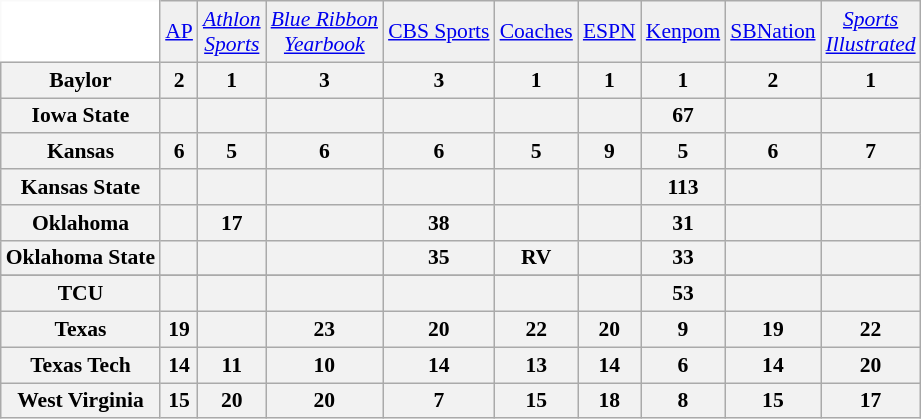<table class="wikitable" style="white-space:nowrap; font-size:90%;">
<tr>
<td style="background:white; border-top-style:hidden; border-left-style:hidden;"></td>
<td align="center" style="background:#f0f0f0;"><a href='#'>AP</a></td>
<td align="center" style="background:#f0f0f0;"><em><a href='#'>Athlon<br>Sports</a></em></td>
<td align="center" style="background:#f0f0f0;"><em><a href='#'>Blue Ribbon<br>Yearbook</a></em></td>
<td align="center" style="background:#f0f0f0;"><a href='#'>CBS Sports</a></td>
<td align="center" style="background:#f0f0f0;"><a href='#'>Coaches</a></td>
<td align="center" style="background:#f0f0f0;"><a href='#'>ESPN</a></td>
<td align="center" style="background:#f0f0f0;"><a href='#'>Kenpom</a></td>
<td align="center" style="background:#f0f0f0;"><a href='#'>SBNation</a></td>
<td align="center" style="background:#f0f0f0;"><em><a href='#'>Sports<br>Illustrated</a></em></td>
</tr>
<tr style="text-align:center;">
<th style=>Baylor</th>
<th>2</th>
<th>1</th>
<th>3</th>
<th>3</th>
<th>1</th>
<th>1</th>
<th>1</th>
<th>2</th>
<th>1</th>
</tr>
<tr style="text-align:center;">
<th style=>Iowa State</th>
<th></th>
<th></th>
<th></th>
<th></th>
<th></th>
<th></th>
<th>67</th>
<th></th>
<th></th>
</tr>
<tr style="text-align:center;">
<th style=>Kansas</th>
<th>6</th>
<th>5</th>
<th>6</th>
<th>6</th>
<th>5</th>
<th>9</th>
<th>5</th>
<th>6</th>
<th>7</th>
</tr>
<tr style="text-align:center;">
<th style=>Kansas State</th>
<th></th>
<th></th>
<th></th>
<th></th>
<th></th>
<th></th>
<th>113</th>
<th></th>
<th></th>
</tr>
<tr style="text-align:center;">
<th style=>Oklahoma</th>
<th></th>
<th>17</th>
<th></th>
<th>38</th>
<th></th>
<th></th>
<th>31</th>
<th></th>
<th></th>
</tr>
<tr style="text-align:center;">
<th style=>Oklahoma State</th>
<th></th>
<th></th>
<th></th>
<th>35</th>
<th>RV</th>
<th></th>
<th>33</th>
<th></th>
<th></th>
</tr>
<tr style="text-align:center;">
</tr>
<tr style="text-align:center;">
<th style=>TCU</th>
<th></th>
<th></th>
<th></th>
<th></th>
<th></th>
<th></th>
<th>53</th>
<th></th>
<th></th>
</tr>
<tr style="text-align:center;">
<th style=>Texas</th>
<th>19</th>
<th></th>
<th>23</th>
<th>20</th>
<th>22</th>
<th>20</th>
<th>9</th>
<th>19</th>
<th>22</th>
</tr>
<tr style="text-align:center;">
<th style=>Texas Tech</th>
<th>14</th>
<th>11</th>
<th>10</th>
<th>14</th>
<th>13</th>
<th>14</th>
<th>6</th>
<th>14</th>
<th>20</th>
</tr>
<tr style="text-align:center;">
<th style=>West Virginia</th>
<th>15</th>
<th>20</th>
<th>20</th>
<th>7</th>
<th>15</th>
<th>18</th>
<th>8</th>
<th>15</th>
<th>17</th>
</tr>
</table>
